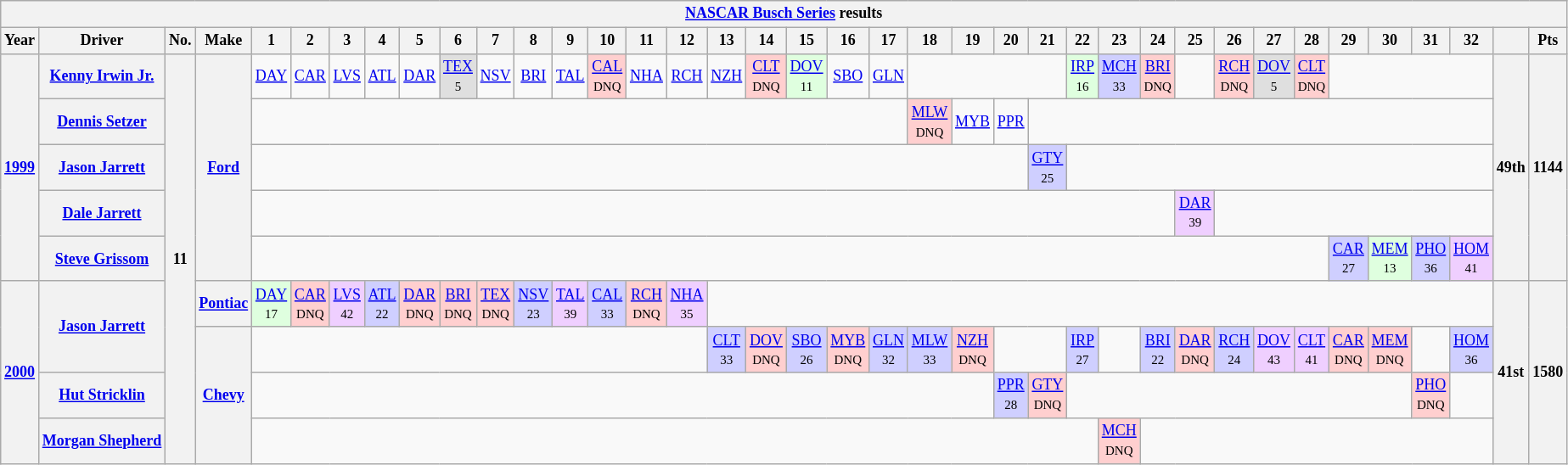<table class="wikitable" style="text-align:center; font-size:75%">
<tr>
<th colspan="42"><a href='#'>NASCAR Busch Series</a> results</th>
</tr>
<tr>
<th>Year</th>
<th>Driver</th>
<th>No.</th>
<th>Make</th>
<th>1</th>
<th>2</th>
<th>3</th>
<th>4</th>
<th>5</th>
<th>6</th>
<th>7</th>
<th>8</th>
<th>9</th>
<th>10</th>
<th>11</th>
<th>12</th>
<th>13</th>
<th>14</th>
<th>15</th>
<th>16</th>
<th>17</th>
<th>18</th>
<th>19</th>
<th>20</th>
<th>21</th>
<th>22</th>
<th>23</th>
<th>24</th>
<th>25</th>
<th>26</th>
<th>27</th>
<th>28</th>
<th>29</th>
<th>30</th>
<th>31</th>
<th>32</th>
<th></th>
<th>Pts</th>
</tr>
<tr>
<th rowspan=5><a href='#'>1999</a></th>
<th><a href='#'>Kenny Irwin Jr.</a></th>
<th rowspan=9>11</th>
<th rowspan=5><a href='#'>Ford</a></th>
<td><a href='#'>DAY</a></td>
<td><a href='#'>CAR</a></td>
<td><a href='#'>LVS</a></td>
<td><a href='#'>ATL</a></td>
<td><a href='#'>DAR</a></td>
<td style="background:#DFDFDF;"><a href='#'>TEX</a><br><small>5</small></td>
<td><a href='#'>NSV</a></td>
<td><a href='#'>BRI</a></td>
<td><a href='#'>TAL</a></td>
<td style="background:#FFCFCF;"><a href='#'>CAL</a><br><small>DNQ</small></td>
<td><a href='#'>NHA</a></td>
<td><a href='#'>RCH</a></td>
<td><a href='#'>NZH</a></td>
<td style="background:#FFCFCF;"><a href='#'>CLT</a><br><small>DNQ</small></td>
<td style="background:#DFFFDF;"><a href='#'>DOV</a><br><small>11</small></td>
<td><a href='#'>SBO</a></td>
<td><a href='#'>GLN</a></td>
<td colspan=4></td>
<td style="background:#DFFFDF;"><a href='#'>IRP</a><br><small>16</small></td>
<td style="background:#CFCFFF;"><a href='#'>MCH</a><br><small>33</small></td>
<td style="background:#FFCFCF;"><a href='#'>BRI</a><br><small>DNQ</small></td>
<td></td>
<td style="background:#FFCFCF;"><a href='#'>RCH</a><br><small>DNQ</small></td>
<td style="background:#DFDFDF;"><a href='#'>DOV</a><br><small>5</small></td>
<td style="background:#FFCFCF;"><a href='#'>CLT</a><br><small>DNQ</small></td>
<td colspan=4></td>
<th rowspan=5>49th</th>
<th rowspan=5>1144</th>
</tr>
<tr>
<th><a href='#'>Dennis Setzer</a></th>
<td colspan=17></td>
<td style="background:#FFCFCF;"><a href='#'>MLW</a><br><small>DNQ</small></td>
<td><a href='#'>MYB</a></td>
<td><a href='#'>PPR</a></td>
<td colspan=12></td>
</tr>
<tr>
<th><a href='#'>Jason Jarrett</a></th>
<td colspan=20></td>
<td style="background:#CFCFFF;"><a href='#'>GTY</a><br><small>25</small></td>
<td colspan=11></td>
</tr>
<tr>
<th><a href='#'>Dale Jarrett</a></th>
<td colspan=24></td>
<td style="background:#EFCFFF;"><a href='#'>DAR</a><br><small>39</small></td>
<td colspan=7></td>
</tr>
<tr>
<th><a href='#'>Steve Grissom</a></th>
<td colspan=28></td>
<td style="background:#CFCFFF;"><a href='#'>CAR</a><br><small>27</small></td>
<td style="background:#DFFFDF;"><a href='#'>MEM</a><br><small>13</small></td>
<td style="background:#CFCFFF;"><a href='#'>PHO</a><br><small>36</small></td>
<td style="background:#EFCFFF;"><a href='#'>HOM</a><br><small>41</small></td>
</tr>
<tr>
<th rowspan=4><a href='#'>2000</a></th>
<th rowspan=2><a href='#'>Jason Jarrett</a></th>
<th><a href='#'>Pontiac</a></th>
<td style="background:#DFFFDF;"><a href='#'>DAY</a><br><small>17</small></td>
<td style="background:#FFCFCF;"><a href='#'>CAR</a><br><small>DNQ</small></td>
<td style="background:#EFCFFF;"><a href='#'>LVS</a><br><small>42</small></td>
<td style="background:#CFCFFF;"><a href='#'>ATL</a><br><small>22</small></td>
<td style="background:#FFCFCF;"><a href='#'>DAR</a><br><small>DNQ</small></td>
<td style="background:#FFCFCF;"><a href='#'>BRI</a><br><small>DNQ</small></td>
<td style="background:#FFCFCF;"><a href='#'>TEX</a><br><small>DNQ</small></td>
<td style="background:#CFCFFF;"><a href='#'>NSV</a><br><small>23</small></td>
<td style="background:#EFCFFF;"><a href='#'>TAL</a><br><small>39</small></td>
<td style="background:#CFCFFF;"><a href='#'>CAL</a><br><small>33</small></td>
<td style="background:#FFCFCF;"><a href='#'>RCH</a><br><small>DNQ</small></td>
<td style="background:#EFCFFF;"><a href='#'>NHA</a><br><small>35</small></td>
<td colspan=20></td>
<th rowspan=4>41st</th>
<th rowspan=4>1580</th>
</tr>
<tr>
<th rowspan=3><a href='#'>Chevy</a></th>
<td colspan=12></td>
<td style="background:#CFCFFF;"><a href='#'>CLT</a><br><small>33</small></td>
<td style="background:#FFCFCF;"><a href='#'>DOV</a><br><small>DNQ</small></td>
<td style="background:#CFCFFF;"><a href='#'>SBO</a><br><small>26</small></td>
<td style="background:#FFCFCF;"><a href='#'>MYB</a><br><small>DNQ</small></td>
<td style="background:#CFCFFF;"><a href='#'>GLN</a><br><small>32</small></td>
<td style="background:#CFCFFF;"><a href='#'>MLW</a><br><small>33</small></td>
<td style="background:#FFCFCF;"><a href='#'>NZH</a><br><small>DNQ</small></td>
<td colspan=2></td>
<td style="background:#CFCFFF;"><a href='#'>IRP</a><br><small>27</small></td>
<td></td>
<td style="background:#CFCFFF;"><a href='#'>BRI</a><br><small>22</small></td>
<td style="background:#FFCFCF;"><a href='#'>DAR</a><br><small>DNQ</small></td>
<td style="background:#CFCFFF;"><a href='#'>RCH</a><br><small>24</small></td>
<td style="background:#EFCFFF;"><a href='#'>DOV</a><br><small>43</small></td>
<td style="background:#EFCFFF;"><a href='#'>CLT</a><br><small>41</small></td>
<td style="background:#FFCFCF;"><a href='#'>CAR</a><br><small>DNQ</small></td>
<td style="background:#FFCFCF;"><a href='#'>MEM</a><br><small>DNQ</small></td>
<td></td>
<td style="background:#CFCFFF;"><a href='#'>HOM</a><br><small>36</small></td>
</tr>
<tr>
<th><a href='#'>Hut Stricklin</a></th>
<td colspan=19></td>
<td style="background:#CFCFFF;"><a href='#'>PPR</a><br><small>28</small></td>
<td style="background:#FFCFCF;"><a href='#'>GTY</a><br><small>DNQ</small></td>
<td colspan=9></td>
<td style="background:#FFCFCF;"><a href='#'>PHO</a><br><small>DNQ</small></td>
<td></td>
</tr>
<tr>
<th><a href='#'>Morgan Shepherd</a></th>
<td colspan=22></td>
<td style="background:#FFCFCF;"><a href='#'>MCH</a><br><small>DNQ</small></td>
<td colspan=9></td>
</tr>
</table>
